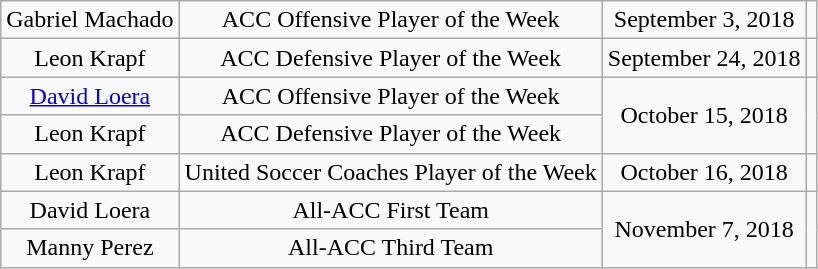<table class="wikitable sortable" style="text-align: center">
<tr>
<td>Gabriel Machado</td>
<td>ACC Offensive Player of the Week</td>
<td>September 3, 2018</td>
<td></td>
</tr>
<tr>
<td>Leon Krapf</td>
<td>ACC Defensive Player of the Week</td>
<td>September 24, 2018</td>
<td></td>
</tr>
<tr>
<td><a href='#'>David Loera</a></td>
<td>ACC Offensive Player of the Week</td>
<td rowspan=2>October 15, 2018</td>
<td rowspan=2></td>
</tr>
<tr>
<td>Leon Krapf</td>
<td>ACC Defensive Player of the Week</td>
</tr>
<tr>
<td>Leon Krapf</td>
<td>United Soccer Coaches Player of the Week</td>
<td>October 16, 2018</td>
<td></td>
</tr>
<tr>
<td>David Loera</td>
<td>All-ACC First Team</td>
<td rowspan=2>November 7, 2018</td>
<td rowspan=2></td>
</tr>
<tr>
<td>Manny Perez</td>
<td>All-ACC Third Team</td>
</tr>
</table>
